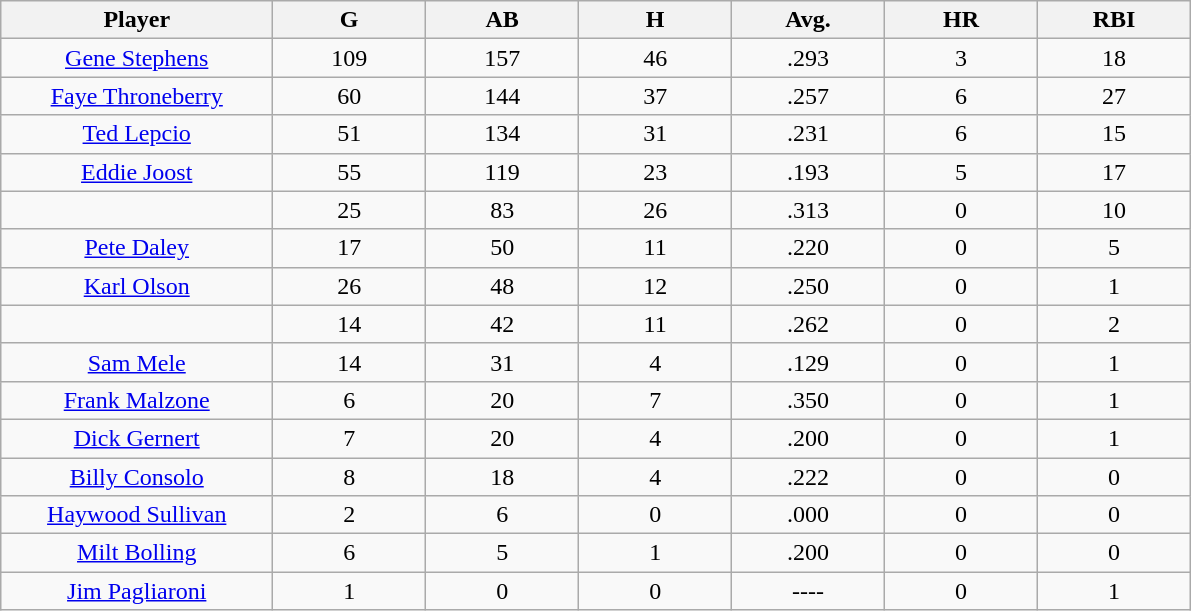<table class="wikitable sortable">
<tr>
<th bgcolor="#DDDDFF" width="16%">Player</th>
<th bgcolor="#DDDDFF" width="9%">G</th>
<th bgcolor="#DDDDFF" width="9%">AB</th>
<th bgcolor="#DDDDFF" width="9%">H</th>
<th bgcolor="#DDDDFF" width="9%">Avg.</th>
<th bgcolor="#DDDDFF" width="9%">HR</th>
<th bgcolor="#DDDDFF" width="9%">RBI</th>
</tr>
<tr align="center">
<td><a href='#'>Gene Stephens</a></td>
<td>109</td>
<td>157</td>
<td>46</td>
<td>.293</td>
<td>3</td>
<td>18</td>
</tr>
<tr align="center">
<td><a href='#'>Faye Throneberry</a></td>
<td>60</td>
<td>144</td>
<td>37</td>
<td>.257</td>
<td>6</td>
<td>27</td>
</tr>
<tr align="center">
<td><a href='#'>Ted Lepcio</a></td>
<td>51</td>
<td>134</td>
<td>31</td>
<td>.231</td>
<td>6</td>
<td>15</td>
</tr>
<tr align="center">
<td><a href='#'>Eddie Joost</a></td>
<td>55</td>
<td>119</td>
<td>23</td>
<td>.193</td>
<td>5</td>
<td>17</td>
</tr>
<tr align="center">
<td></td>
<td>25</td>
<td>83</td>
<td>26</td>
<td>.313</td>
<td>0</td>
<td>10</td>
</tr>
<tr align="center">
<td><a href='#'>Pete Daley</a></td>
<td>17</td>
<td>50</td>
<td>11</td>
<td>.220</td>
<td>0</td>
<td>5</td>
</tr>
<tr align="center">
<td><a href='#'>Karl Olson</a></td>
<td>26</td>
<td>48</td>
<td>12</td>
<td>.250</td>
<td>0</td>
<td>1</td>
</tr>
<tr align="center">
<td></td>
<td>14</td>
<td>42</td>
<td>11</td>
<td>.262</td>
<td>0</td>
<td>2</td>
</tr>
<tr align="center">
<td><a href='#'>Sam Mele</a></td>
<td>14</td>
<td>31</td>
<td>4</td>
<td>.129</td>
<td>0</td>
<td>1</td>
</tr>
<tr align="center">
<td><a href='#'>Frank Malzone</a></td>
<td>6</td>
<td>20</td>
<td>7</td>
<td>.350</td>
<td>0</td>
<td>1</td>
</tr>
<tr align="center">
<td><a href='#'>Dick Gernert</a></td>
<td>7</td>
<td>20</td>
<td>4</td>
<td>.200</td>
<td>0</td>
<td>1</td>
</tr>
<tr align="center">
<td><a href='#'>Billy Consolo</a></td>
<td>8</td>
<td>18</td>
<td>4</td>
<td>.222</td>
<td>0</td>
<td>0</td>
</tr>
<tr align="center">
<td><a href='#'>Haywood Sullivan</a></td>
<td>2</td>
<td>6</td>
<td>0</td>
<td>.000</td>
<td>0</td>
<td>0</td>
</tr>
<tr align="center">
<td><a href='#'>Milt Bolling</a></td>
<td>6</td>
<td>5</td>
<td>1</td>
<td>.200</td>
<td>0</td>
<td>0</td>
</tr>
<tr align="center">
<td><a href='#'>Jim Pagliaroni</a></td>
<td>1</td>
<td>0</td>
<td>0</td>
<td>----</td>
<td>0</td>
<td>1</td>
</tr>
</table>
